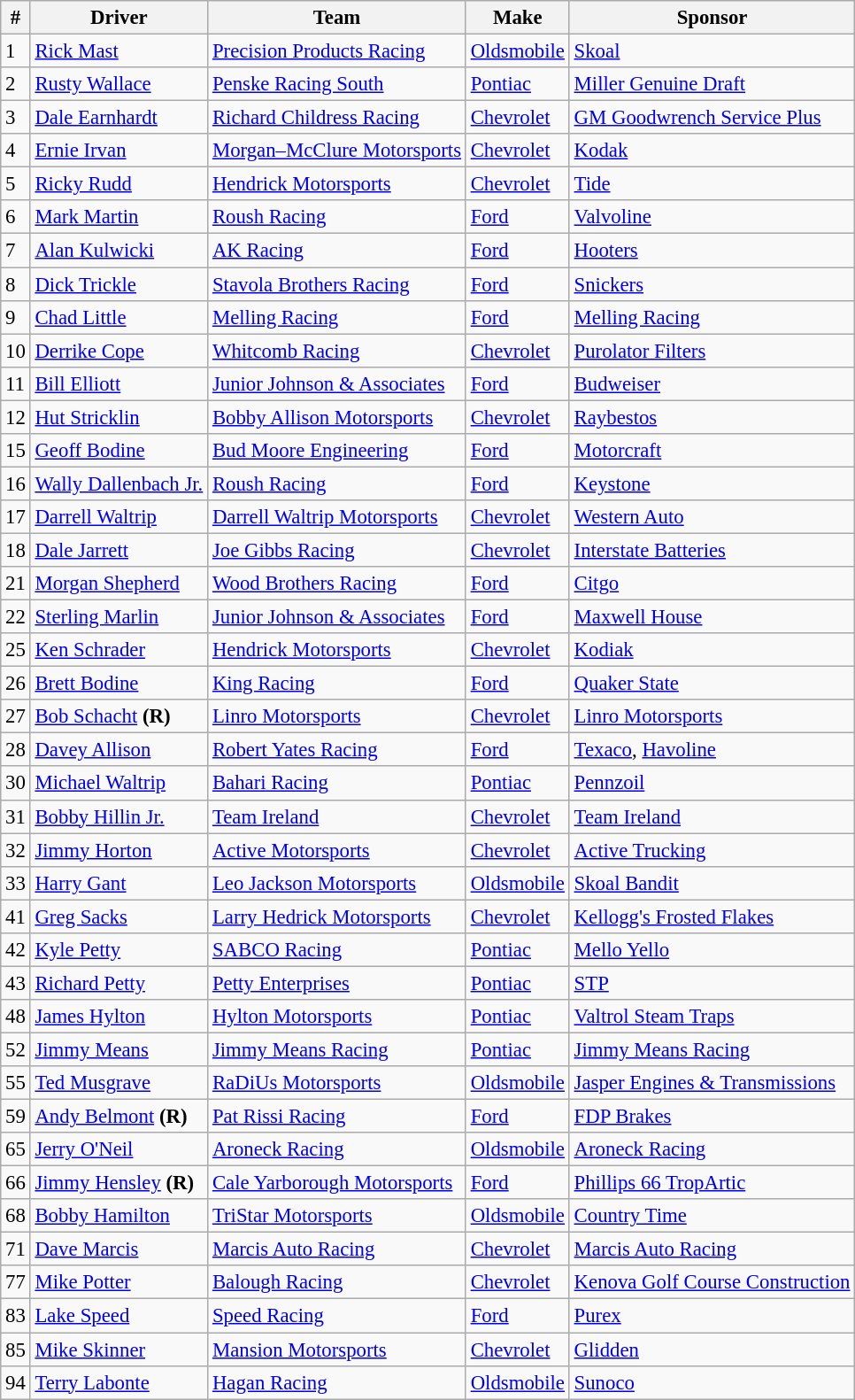<table class="wikitable" style="font-size:95%">
<tr>
<th>#</th>
<th>Driver</th>
<th>Team</th>
<th>Make</th>
<th>Sponsor</th>
</tr>
<tr>
<td>1</td>
<td><a href='#'>Rick Mast</a></td>
<td><a href='#'>Precision Products Racing</a></td>
<td><a href='#'>Oldsmobile</a></td>
<td><a href='#'>Skoal</a></td>
</tr>
<tr>
<td>2</td>
<td><a href='#'>Rusty Wallace</a></td>
<td><a href='#'>Penske Racing South</a></td>
<td><a href='#'>Pontiac</a></td>
<td><a href='#'>Miller Genuine Draft</a></td>
</tr>
<tr>
<td>3</td>
<td><a href='#'>Dale Earnhardt</a></td>
<td><a href='#'>Richard Childress Racing</a></td>
<td><a href='#'>Chevrolet</a></td>
<td><a href='#'>GM Goodwrench Service Plus</a></td>
</tr>
<tr>
<td>4</td>
<td><a href='#'>Ernie Irvan</a></td>
<td><a href='#'>Morgan–McClure Motorsports</a></td>
<td><a href='#'>Chevrolet</a></td>
<td><a href='#'>Kodak</a></td>
</tr>
<tr>
<td>5</td>
<td><a href='#'>Ricky Rudd</a></td>
<td><a href='#'>Hendrick Motorsports</a></td>
<td><a href='#'>Chevrolet</a></td>
<td><a href='#'>Tide</a></td>
</tr>
<tr>
<td>6</td>
<td><a href='#'>Mark Martin</a></td>
<td><a href='#'>Roush Racing</a></td>
<td><a href='#'>Ford</a></td>
<td><a href='#'>Valvoline</a></td>
</tr>
<tr>
<td>7</td>
<td><a href='#'>Alan Kulwicki</a></td>
<td><a href='#'>AK Racing</a></td>
<td><a href='#'>Ford</a></td>
<td><a href='#'>Hooters</a></td>
</tr>
<tr>
<td>8</td>
<td><a href='#'>Dick Trickle</a></td>
<td><a href='#'>Stavola Brothers Racing</a></td>
<td><a href='#'>Ford</a></td>
<td><a href='#'>Snickers</a></td>
</tr>
<tr>
<td>9</td>
<td><a href='#'>Chad Little</a></td>
<td><a href='#'>Melling Racing</a></td>
<td><a href='#'>Ford</a></td>
<td><a href='#'>Melling Racing</a></td>
</tr>
<tr>
<td>10</td>
<td><a href='#'>Derrike Cope</a></td>
<td><a href='#'>Whitcomb Racing</a></td>
<td><a href='#'>Chevrolet</a></td>
<td><a href='#'>Purolator Filters</a></td>
</tr>
<tr>
<td>11</td>
<td><a href='#'>Bill Elliott</a></td>
<td><a href='#'>Junior Johnson & Associates</a></td>
<td><a href='#'>Ford</a></td>
<td><a href='#'>Budweiser</a></td>
</tr>
<tr>
<td>12</td>
<td><a href='#'>Hut Stricklin</a></td>
<td><a href='#'>Bobby Allison Motorsports</a></td>
<td><a href='#'>Chevrolet</a></td>
<td><a href='#'>Raybestos</a></td>
</tr>
<tr>
<td>15</td>
<td><a href='#'>Geoff Bodine</a></td>
<td><a href='#'>Bud Moore Engineering</a></td>
<td><a href='#'>Ford</a></td>
<td><a href='#'>Motorcraft</a></td>
</tr>
<tr>
<td>16</td>
<td><a href='#'>Wally Dallenbach Jr.</a></td>
<td><a href='#'>Roush Racing</a></td>
<td><a href='#'>Ford</a></td>
<td><a href='#'>Keystone</a></td>
</tr>
<tr>
<td>17</td>
<td><a href='#'>Darrell Waltrip</a></td>
<td><a href='#'>Darrell Waltrip Motorsports</a></td>
<td><a href='#'>Chevrolet</a></td>
<td><a href='#'>Western Auto</a></td>
</tr>
<tr>
<td>18</td>
<td><a href='#'>Dale Jarrett</a></td>
<td><a href='#'>Joe Gibbs Racing</a></td>
<td><a href='#'>Chevrolet</a></td>
<td><a href='#'>Interstate Batteries</a></td>
</tr>
<tr>
<td>21</td>
<td><a href='#'>Morgan Shepherd</a></td>
<td><a href='#'>Wood Brothers Racing</a></td>
<td><a href='#'>Ford</a></td>
<td><a href='#'>Citgo</a></td>
</tr>
<tr>
<td>22</td>
<td><a href='#'>Sterling Marlin</a></td>
<td><a href='#'>Junior Johnson & Associates</a></td>
<td><a href='#'>Ford</a></td>
<td><a href='#'>Maxwell House</a></td>
</tr>
<tr>
<td>25</td>
<td><a href='#'>Ken Schrader</a></td>
<td><a href='#'>Hendrick Motorsports</a></td>
<td><a href='#'>Chevrolet</a></td>
<td><a href='#'>Kodiak</a></td>
</tr>
<tr>
<td>26</td>
<td><a href='#'>Brett Bodine</a></td>
<td><a href='#'>King Racing</a></td>
<td><a href='#'>Ford</a></td>
<td><a href='#'>Quaker State</a></td>
</tr>
<tr>
<td>27</td>
<td><a href='#'>Bob Schacht</a> <strong>(R)</strong></td>
<td><a href='#'>Linro Motorsports</a></td>
<td><a href='#'>Chevrolet</a></td>
<td><a href='#'>Linro Motorsports</a></td>
</tr>
<tr>
<td>28</td>
<td><a href='#'>Davey Allison</a></td>
<td><a href='#'>Robert Yates Racing</a></td>
<td><a href='#'>Ford</a></td>
<td><a href='#'>Texaco</a>, <a href='#'>Havoline</a></td>
</tr>
<tr>
<td>30</td>
<td><a href='#'>Michael Waltrip</a></td>
<td><a href='#'>Bahari Racing</a></td>
<td><a href='#'>Pontiac</a></td>
<td><a href='#'>Pennzoil</a></td>
</tr>
<tr>
<td>31</td>
<td><a href='#'>Bobby Hillin Jr.</a></td>
<td><a href='#'>Team Ireland</a></td>
<td><a href='#'>Chevrolet</a></td>
<td><a href='#'>Team Ireland</a></td>
</tr>
<tr>
<td>32</td>
<td><a href='#'>Jimmy Horton</a></td>
<td><a href='#'>Active Motorsports</a></td>
<td><a href='#'>Chevrolet</a></td>
<td><a href='#'>Active Trucking</a></td>
</tr>
<tr>
<td>33</td>
<td><a href='#'>Harry Gant</a></td>
<td><a href='#'>Leo Jackson Motorsports</a></td>
<td><a href='#'>Oldsmobile</a></td>
<td><a href='#'>Skoal Bandit</a></td>
</tr>
<tr>
<td>41</td>
<td><a href='#'>Greg Sacks</a></td>
<td><a href='#'>Larry Hedrick Motorsports</a></td>
<td><a href='#'>Chevrolet</a></td>
<td><a href='#'>Kellogg's Frosted Flakes</a></td>
</tr>
<tr>
<td>42</td>
<td><a href='#'>Kyle Petty</a></td>
<td><a href='#'>SABCO Racing</a></td>
<td><a href='#'>Pontiac</a></td>
<td><a href='#'>Mello Yello</a></td>
</tr>
<tr>
<td>43</td>
<td><a href='#'>Richard Petty</a></td>
<td><a href='#'>Petty Enterprises</a></td>
<td><a href='#'>Pontiac</a></td>
<td><a href='#'>STP</a></td>
</tr>
<tr>
<td>48</td>
<td><a href='#'>James Hylton</a></td>
<td><a href='#'>Hylton Motorsports</a></td>
<td><a href='#'>Pontiac</a></td>
<td><a href='#'>Valtrol Steam Traps</a></td>
</tr>
<tr>
<td>52</td>
<td><a href='#'>Jimmy Means</a></td>
<td><a href='#'>Jimmy Means Racing</a></td>
<td><a href='#'>Pontiac</a></td>
<td><a href='#'>Jimmy Means Racing</a></td>
</tr>
<tr>
<td>55</td>
<td><a href='#'>Ted Musgrave</a></td>
<td><a href='#'>RaDiUs Motorsports</a></td>
<td><a href='#'>Oldsmobile</a></td>
<td><a href='#'>Jasper Engines & Transmissions</a></td>
</tr>
<tr>
<td>59</td>
<td><a href='#'>Andy Belmont</a> <strong>(R)</strong></td>
<td><a href='#'>Pat Rissi Racing</a></td>
<td><a href='#'>Ford</a></td>
<td><a href='#'>FDP Brakes</a></td>
</tr>
<tr>
<td>65</td>
<td><a href='#'>Jerry O'Neil</a></td>
<td><a href='#'>Aroneck Racing</a></td>
<td><a href='#'>Oldsmobile</a></td>
<td><a href='#'>Aroneck Racing</a></td>
</tr>
<tr>
<td>66</td>
<td><a href='#'>Jimmy Hensley</a> <strong>(R)</strong></td>
<td><a href='#'>Cale Yarborough Motorsports</a></td>
<td><a href='#'>Ford</a></td>
<td><a href='#'>Phillips 66 TropArtic</a></td>
</tr>
<tr>
<td>68</td>
<td><a href='#'>Bobby Hamilton</a></td>
<td><a href='#'>TriStar Motorsports</a></td>
<td><a href='#'>Oldsmobile</a></td>
<td><a href='#'>Country Time</a></td>
</tr>
<tr>
<td>71</td>
<td><a href='#'>Dave Marcis</a></td>
<td><a href='#'>Marcis Auto Racing</a></td>
<td><a href='#'>Chevrolet</a></td>
<td><a href='#'>Marcis Auto Racing</a></td>
</tr>
<tr>
<td>77</td>
<td><a href='#'>Mike Potter</a></td>
<td><a href='#'>Balough Racing</a></td>
<td><a href='#'>Chevrolet</a></td>
<td><a href='#'>Kenova Golf Course Construction</a></td>
</tr>
<tr>
<td>83</td>
<td><a href='#'>Lake Speed</a></td>
<td><a href='#'>Speed Racing</a></td>
<td><a href='#'>Ford</a></td>
<td><a href='#'>Purex</a></td>
</tr>
<tr>
<td>85</td>
<td><a href='#'>Mike Skinner</a></td>
<td><a href='#'>Mansion Motorsports</a></td>
<td><a href='#'>Chevrolet</a></td>
<td><a href='#'>Glidden</a></td>
</tr>
<tr>
<td>94</td>
<td><a href='#'>Terry Labonte</a></td>
<td><a href='#'>Hagan Racing</a></td>
<td><a href='#'>Oldsmobile</a></td>
<td><a href='#'>Sunoco</a></td>
</tr>
</table>
